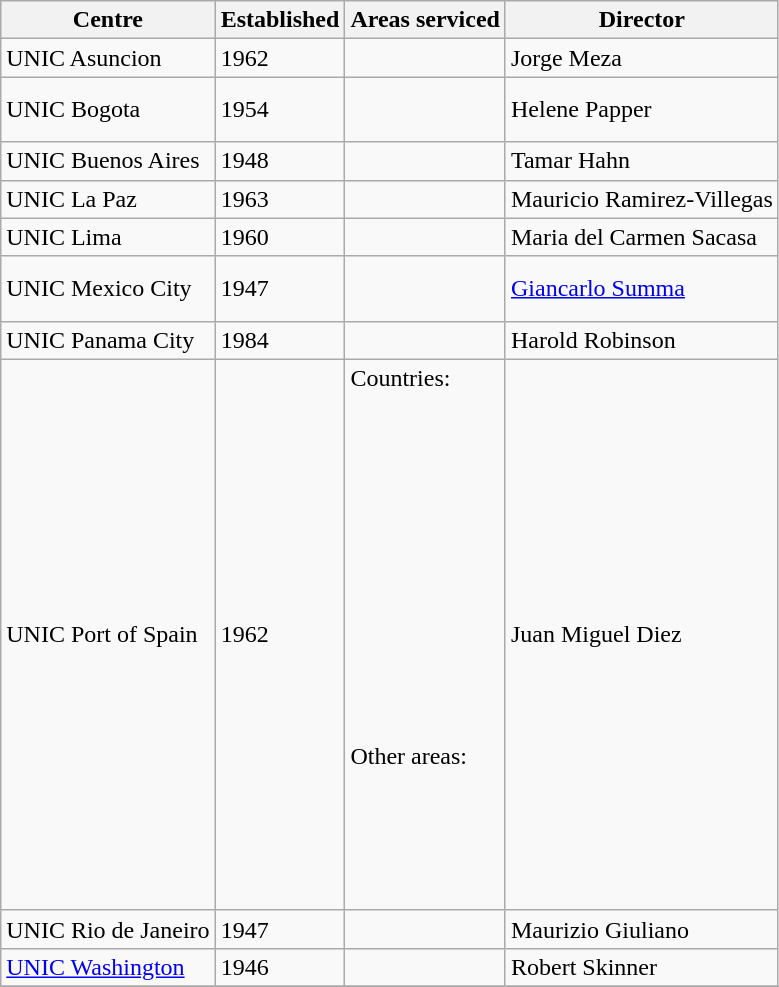<table class="wikitable">
<tr>
<th>Centre</th>
<th>Established</th>
<th>Areas serviced</th>
<th>Director</th>
</tr>
<tr>
<td>UNIC Asuncion</td>
<td>1962</td>
<td></td>
<td>Jorge Meza</td>
</tr>
<tr>
<td>UNIC Bogota</td>
<td>1954</td>
<td><br><br></td>
<td>Helene Papper</td>
</tr>
<tr>
<td>UNIC Buenos Aires</td>
<td>1948</td>
<td><br></td>
<td>Tamar Hahn</td>
</tr>
<tr>
<td>UNIC La Paz</td>
<td>1963</td>
<td></td>
<td>Mauricio Ramirez-Villegas</td>
</tr>
<tr>
<td>UNIC Lima</td>
<td>1960</td>
<td></td>
<td>Maria del Carmen Sacasa</td>
</tr>
<tr>
<td>UNIC Mexico City</td>
<td>1947</td>
<td><br><br></td>
<td><a href='#'>Giancarlo Summa</a></td>
</tr>
<tr>
<td>UNIC Panama City</td>
<td>1984</td>
<td></td>
<td>Harold Robinson</td>
</tr>
<tr>
<td>UNIC Port of Spain</td>
<td>1962</td>
<td>Countries:<br><br><br><br><br><br><br><br><br><br><br><br><br><br>Other areas:<br><br><br><br><br><br></td>
<td>Juan Miguel Diez</td>
</tr>
<tr>
<td>UNIC Rio de Janeiro</td>
<td>1947</td>
<td></td>
<td>Maurizio Giuliano</td>
</tr>
<tr>
<td><a href='#'>UNIC Washington</a></td>
<td>1946</td>
<td></td>
<td>Robert Skinner</td>
</tr>
<tr>
</tr>
</table>
